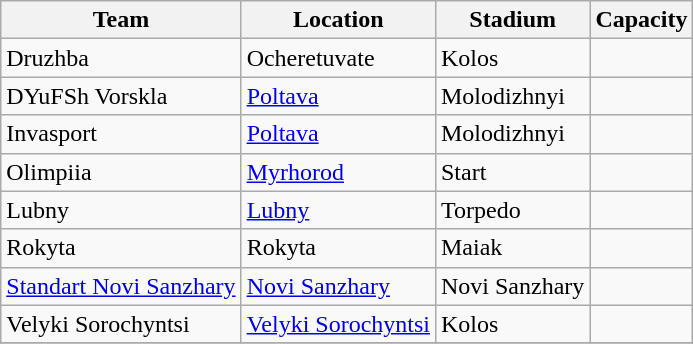<table class="wikitable sortable">
<tr>
<th>Team</th>
<th>Location</th>
<th>Stadium</th>
<th>Capacity</th>
</tr>
<tr>
<td>Druzhba</td>
<td>Ocheretuvate</td>
<td>Kolos</td>
<td style="text-align:center"></td>
</tr>
<tr>
<td>DYuFSh Vorskla</td>
<td><a href='#'>Poltava</a></td>
<td>Molodizhnyi</td>
<td style="text-align:center"></td>
</tr>
<tr>
<td>Invasport</td>
<td><a href='#'>Poltava</a></td>
<td>Molodizhnyi</td>
<td style="text-align:center"></td>
</tr>
<tr>
<td>Olimpiia</td>
<td><a href='#'>Myrhorod</a></td>
<td>Start</td>
<td style="text-align:center"></td>
</tr>
<tr>
<td>Lubny</td>
<td><a href='#'>Lubny</a></td>
<td>Torpedo</td>
<td style="text-align:center"></td>
</tr>
<tr>
<td>Rokyta</td>
<td>Rokyta</td>
<td>Maiak</td>
<td style="text-align:center"></td>
</tr>
<tr>
<td><a href='#'>Standart Novi Sanzhary</a></td>
<td><a href='#'>Novi Sanzhary</a></td>
<td>Novi Sanzhary</td>
<td style="text-align:center"></td>
</tr>
<tr>
<td>Velyki Sorochyntsi</td>
<td><a href='#'>Velyki Sorochyntsi</a></td>
<td>Kolos</td>
<td style="text-align:center"></td>
</tr>
<tr>
</tr>
</table>
